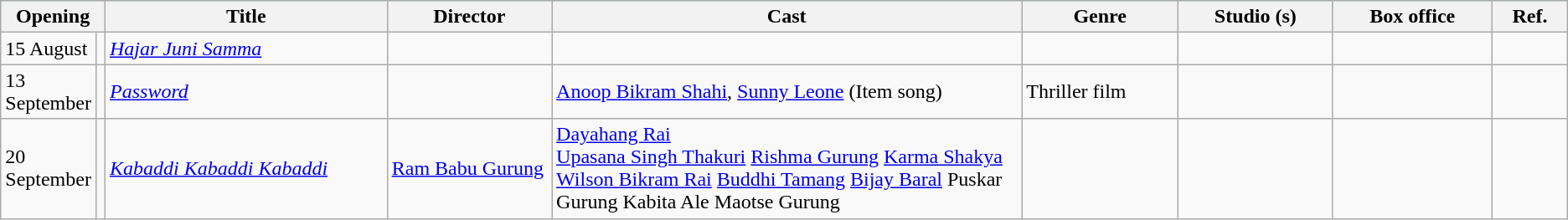<table class="wikitable">
<tr style="background:#b0e0e6; text-align:center;">
<th colspan="2" style="width:6%;"><strong>Opening</strong></th>
<th style="width:18%;"><strong>Title</strong></th>
<th style="width:10.5%;"><strong>Director</strong></th>
<th style="width:30%;"><strong>Cast</strong></th>
<th style="width:10%;"><strong>Genre</strong></th>
<th>Studio (s)</th>
<th>Box office</th>
<th>Ref.</th>
</tr>
<tr>
<td>15 August</td>
<td style="text-align:center;"></td>
<td><em><a href='#'>Hajar Juni Samma</a></em></td>
<td></td>
<td></td>
<td></td>
<td></td>
<td></td>
<td></td>
</tr>
<tr>
<td>13 September</td>
<td style="text-align:center;"></td>
<td><em><a href='#'>Password</a></em></td>
<td></td>
<td><a href='#'>Anoop Bikram Shahi</a>, <a href='#'>Sunny Leone</a> (Item song)</td>
<td>Thriller film</td>
<td></td>
<td></td>
<td></td>
</tr>
<tr>
<td>20 September</td>
<td style="text-align:center;"></td>
<td><em><a href='#'>Kabaddi Kabaddi Kabaddi</a></em></td>
<td><a href='#'>Ram Babu Gurung</a></td>
<td><a href='#'>Dayahang Rai</a><br><a href='#'>Upasana Singh Thakuri</a>
<a href='#'>Rishma Gurung</a>
<a href='#'>Karma Shakya</a>
<a href='#'>Wilson Bikram Rai</a>
<a href='#'>Buddhi Tamang</a>
<a href='#'>Bijay Baral</a>
Puskar Gurung
Kabita Ale
Maotse Gurung</td>
<td></td>
<td></td>
<td></td>
<td></td>
</tr>
</table>
